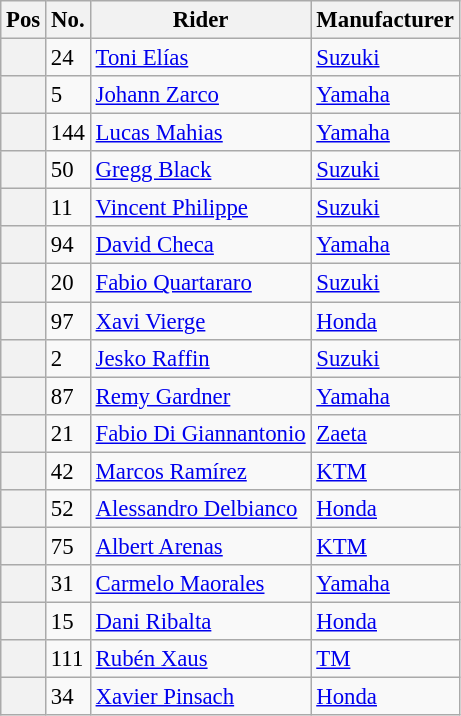<table class="wikitable" style="font-size:95%">
<tr>
<th>Pos</th>
<th>No.</th>
<th>Rider</th>
<th>Manufacturer</th>
</tr>
<tr>
<th></th>
<td>24</td>
<td> <a href='#'>Toni Elías</a></td>
<td><a href='#'>Suzuki</a></td>
</tr>
<tr>
<th></th>
<td>5</td>
<td> <a href='#'>Johann Zarco</a></td>
<td><a href='#'>Yamaha</a></td>
</tr>
<tr>
<th></th>
<td>144</td>
<td> <a href='#'>Lucas Mahias</a></td>
<td><a href='#'>Yamaha</a></td>
</tr>
<tr>
<th></th>
<td>50</td>
<td> <a href='#'>Gregg Black</a></td>
<td><a href='#'>Suzuki</a></td>
</tr>
<tr>
<th></th>
<td>11</td>
<td> <a href='#'>Vincent Philippe</a></td>
<td><a href='#'>Suzuki</a></td>
</tr>
<tr>
<th></th>
<td>94</td>
<td> <a href='#'>David Checa</a></td>
<td><a href='#'>Yamaha</a></td>
</tr>
<tr>
<th></th>
<td>20</td>
<td> <a href='#'>Fabio Quartararo</a></td>
<td><a href='#'>Suzuki</a></td>
</tr>
<tr>
<th></th>
<td>97</td>
<td> <a href='#'>Xavi Vierge</a></td>
<td><a href='#'>Honda</a></td>
</tr>
<tr>
<th></th>
<td>2</td>
<td> <a href='#'>Jesko Raffin</a></td>
<td><a href='#'>Suzuki</a></td>
</tr>
<tr>
<th></th>
<td>87</td>
<td> <a href='#'>Remy Gardner</a></td>
<td><a href='#'>Yamaha</a></td>
</tr>
<tr>
<th></th>
<td>21</td>
<td> <a href='#'>Fabio Di Giannantonio</a></td>
<td><a href='#'>Zaeta</a></td>
</tr>
<tr>
<th></th>
<td>42</td>
<td> <a href='#'>Marcos Ramírez</a></td>
<td><a href='#'>KTM</a></td>
</tr>
<tr>
<th></th>
<td>52</td>
<td> <a href='#'>Alessandro Delbianco</a></td>
<td><a href='#'>Honda</a></td>
</tr>
<tr>
<th></th>
<td>75</td>
<td> <a href='#'>Albert Arenas</a></td>
<td><a href='#'>KTM</a></td>
</tr>
<tr>
<th></th>
<td>31</td>
<td> <a href='#'>Carmelo Maorales</a></td>
<td><a href='#'>Yamaha</a></td>
</tr>
<tr>
<th></th>
<td>15</td>
<td> <a href='#'>Dani Ribalta</a></td>
<td><a href='#'>Honda</a></td>
</tr>
<tr>
<th></th>
<td>111</td>
<td> <a href='#'>Rubén Xaus</a></td>
<td><a href='#'>TM</a></td>
</tr>
<tr>
<th></th>
<td>34</td>
<td> <a href='#'>Xavier Pinsach</a></td>
<td><a href='#'>Honda</a></td>
</tr>
</table>
